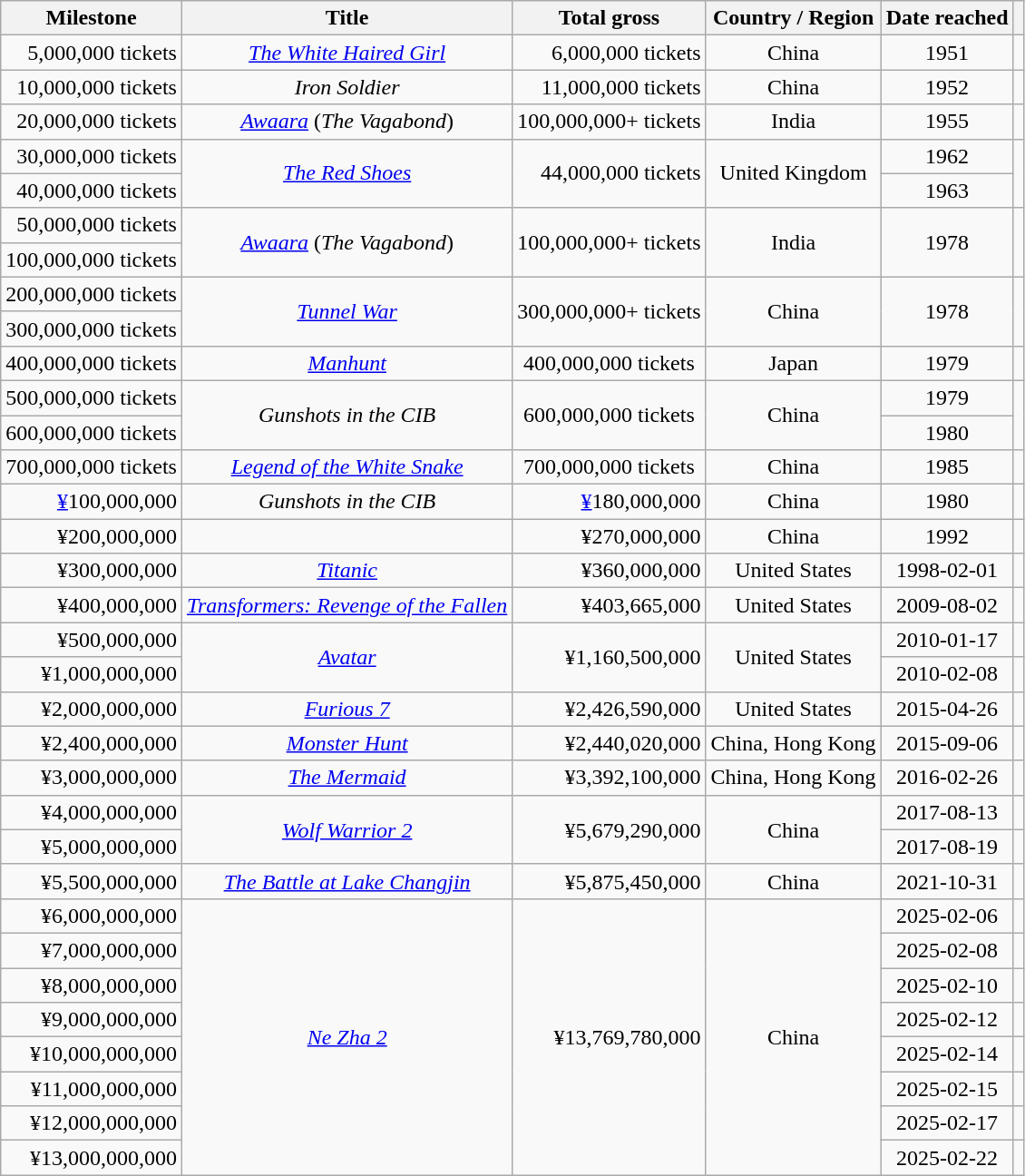<table class="wikitable sortable" style="text-align:center">
<tr>
<th>Milestone</th>
<th>Title</th>
<th>Total gross</th>
<th>Country / Region</th>
<th>Date reached</th>
<th class="unsortable"></th>
</tr>
<tr>
<td style="text-align:right">5,000,000 tickets</td>
<td scope="row"><em><a href='#'>The White Haired Girl</a></em></td>
<td style="text-align:right">6,000,000 tickets</td>
<td>China</td>
<td>1951</td>
<td style="text-align:center;"></td>
</tr>
<tr>
<td style="text-align:right">10,000,000 tickets</td>
<td scope="row"><em>Iron Soldier</em></td>
<td style="text-align:right">11,000,000 tickets</td>
<td>China</td>
<td>1952</td>
<td style="text-align:center;"></td>
</tr>
<tr>
<td style="text-align:right">20,000,000 tickets</td>
<td scope="row"><em><a href='#'>Awaara</a></em> (<em>The Vagabond</em>)</td>
<td style="text-align:right">100,000,000+ tickets</td>
<td>India</td>
<td>1955</td>
<td style="text-align:center;"></td>
</tr>
<tr>
<td style="text-align:right">30,000,000 tickets</td>
<td scope="row" rowspan="2"><em><a href='#'>The Red Shoes</a></em></td>
<td style="text-align:right;" rowspan="2">44,000,000 tickets</td>
<td rowspan="2">United Kingdom</td>
<td>1962</td>
<td style="text-align:center;" rowspan="2"></td>
</tr>
<tr>
<td style="text-align:right">40,000,000 tickets</td>
<td>1963</td>
</tr>
<tr>
<td style="text-align:right">50,000,000 tickets</td>
<td scope="row" rowspan="2"><em><a href='#'>Awaara</a></em> (<em>The Vagabond</em>)</td>
<td rowspan="2">100,000,000+ tickets</td>
<td rowspan="2">India</td>
<td rowspan="2">1978</td>
<td rowspan="2"></td>
</tr>
<tr>
<td style="text-align:right">100,000,000 tickets</td>
</tr>
<tr>
<td style="text-align:right">200,000,000 tickets</td>
<td rowspan="2"><em><a href='#'>Tunnel War</a></em></td>
<td rowspan="2">300,000,000+ tickets</td>
<td rowspan="2">China</td>
<td rowspan="2">1978</td>
<td rowspan="2"></td>
</tr>
<tr>
<td style="text-align:right">300,000,000 tickets</td>
</tr>
<tr>
<td style="text-align:right">400,000,000 tickets</td>
<td><em><a href='#'>Manhunt</a></em></td>
<td>400,000,000 tickets</td>
<td>Japan</td>
<td>1979</td>
<td></td>
</tr>
<tr>
<td style="text-align:right">500,000,000 tickets</td>
<td rowspan="2"><em>Gunshots in the CIB</em></td>
<td rowspan="2">600,000,000 tickets</td>
<td rowspan="2">China</td>
<td>1979</td>
<td rowspan="2"></td>
</tr>
<tr>
<td style="text-align:right">600,000,000 tickets</td>
<td>1980</td>
</tr>
<tr>
<td style="text-align:right">700,000,000 tickets</td>
<td scope="row"><em><a href='#'>Legend of the White Snake</a></em></td>
<td>700,000,000 tickets</td>
<td>China</td>
<td>1985</td>
<td></td>
</tr>
<tr>
<td style="text-align:right"><a href='#'>¥</a>100,000,000</td>
<td scope="row"><em>Gunshots in the CIB</em></td>
<td style="text-align:right"><a href='#'>¥</a>180,000,000</td>
<td>China</td>
<td>1980</td>
<td></td>
</tr>
<tr>
<td style="text-align:right">¥200,000,000</td>
<td scope="row"></td>
<td style="text-align:right;">¥270,000,000</td>
<td>China</td>
<td>1992</td>
<td style="text-align:center;"></td>
</tr>
<tr>
<td style="text-align:right">¥300,000,000</td>
<td><em><a href='#'>Titanic</a></em></td>
<td style="text-align:right;">¥360,000,000</td>
<td>United States</td>
<td>1998-02-01</td>
<td></td>
</tr>
<tr>
<td style="text-align:right">¥400,000,000</td>
<td scope="row"><em><a href='#'>Transformers: Revenge of the Fallen</a></em></td>
<td style="text-align:right">¥403,665,000</td>
<td>United States</td>
<td>2009-08-02</td>
<td style="text-align:center;"></td>
</tr>
<tr>
<td style="text-align:right">¥500,000,000</td>
<td scope="row" rowspan="2"><em><a href='#'>Avatar</a></em></td>
<td style="text-align:right;" rowspan="2">¥1,160,500,000</td>
<td rowspan="2">United States</td>
<td>2010-01-17</td>
<td style="text-align:center;"></td>
</tr>
<tr>
<td style="text-align:right">¥1,000,000,000</td>
<td>2010-02-08</td>
<td style="text-align:center;"></td>
</tr>
<tr>
<td style="text-align:right">¥2,000,000,000</td>
<td scope="row"><em><a href='#'>Furious 7</a></em></td>
<td style="text-align:right">¥2,426,590,000</td>
<td>United States</td>
<td>2015-04-26</td>
<td style="text-align:center;"></td>
</tr>
<tr>
<td style="text-align:right">¥2,400,000,000</td>
<td><em><a href='#'>Monster Hunt</a></em></td>
<td style="text-align:right">¥2,440,020,000</td>
<td>China, Hong Kong</td>
<td>2015-09-06</td>
<td></td>
</tr>
<tr>
<td style="text-align:right">¥3,000,000,000</td>
<td scope="row"><em><a href='#'>The Mermaid</a></em></td>
<td style="text-align:right">¥3,392,100,000</td>
<td>China, Hong Kong</td>
<td>2016-02-26</td>
<td style="text-align:center;"></td>
</tr>
<tr>
<td style="text-align:right">¥4,000,000,000</td>
<td scope="row" rowspan="2"><em><a href='#'>Wolf Warrior 2</a></em></td>
<td style="text-align:right;" rowspan="2">¥5,679,290,000</td>
<td rowspan="2">China</td>
<td>2017-08-13</td>
<td style="text-align:center;"></td>
</tr>
<tr>
<td style="text-align:right">¥5,000,000,000</td>
<td>2017-08-19</td>
<td style="text-align:center;"></td>
</tr>
<tr>
<td style="text-align:right">¥5,500,000,000</td>
<td><em><a href='#'>The Battle at Lake Changjin</a></em></td>
<td style="text-align:right">¥5,875,450,000</td>
<td>China</td>
<td>2021-10-31</td>
<td></td>
</tr>
<tr>
<td style="text-align:right">¥6,000,000,000</td>
<td rowspan="8"><em><a href='#'>Ne Zha 2</a></em></td>
<td rowspan="8" style="text-align:right">¥13,769,780,000</td>
<td rowspan="8">China</td>
<td>2025-02-06</td>
<td></td>
</tr>
<tr>
<td style="text-align:right">¥7,000,000,000</td>
<td>2025-02-08</td>
<td></td>
</tr>
<tr>
<td style="text-align:right">¥8,000,000,000</td>
<td>2025-02-10</td>
<td></td>
</tr>
<tr>
<td style="text-align:right">¥9,000,000,000</td>
<td>2025-02-12</td>
<td></td>
</tr>
<tr>
<td style="text-align:right">¥10,000,000,000</td>
<td>2025-02-14</td>
<td></td>
</tr>
<tr>
<td style="text-align:right">¥11,000,000,000</td>
<td>2025-02-15</td>
<td></td>
</tr>
<tr>
<td style="text-align:right">¥12,000,000,000</td>
<td>2025-02-17</td>
<td></td>
</tr>
<tr>
<td style="text-align:right">¥13,000,000,000</td>
<td>2025-02-22</td>
<td></td>
</tr>
</table>
